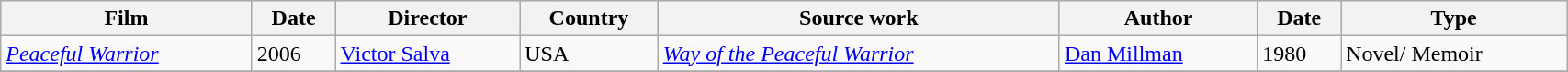<table class="wikitable" style=width:90%>
<tr style="background:#CCCCCC;">
<th>Film</th>
<th>Date</th>
<th>Director</th>
<th>Country</th>
<th>Source work</th>
<th>Author</th>
<th>Date</th>
<th>Type</th>
</tr>
<tr>
<td><em><a href='#'>Peaceful Warrior</a></em></td>
<td>2006</td>
<td><a href='#'>Victor Salva</a></td>
<td>USA</td>
<td><em><a href='#'>Way of the Peaceful Warrior</a></em></td>
<td><a href='#'>Dan Millman</a></td>
<td>1980</td>
<td>Novel/ Memoir</td>
</tr>
<tr>
</tr>
</table>
